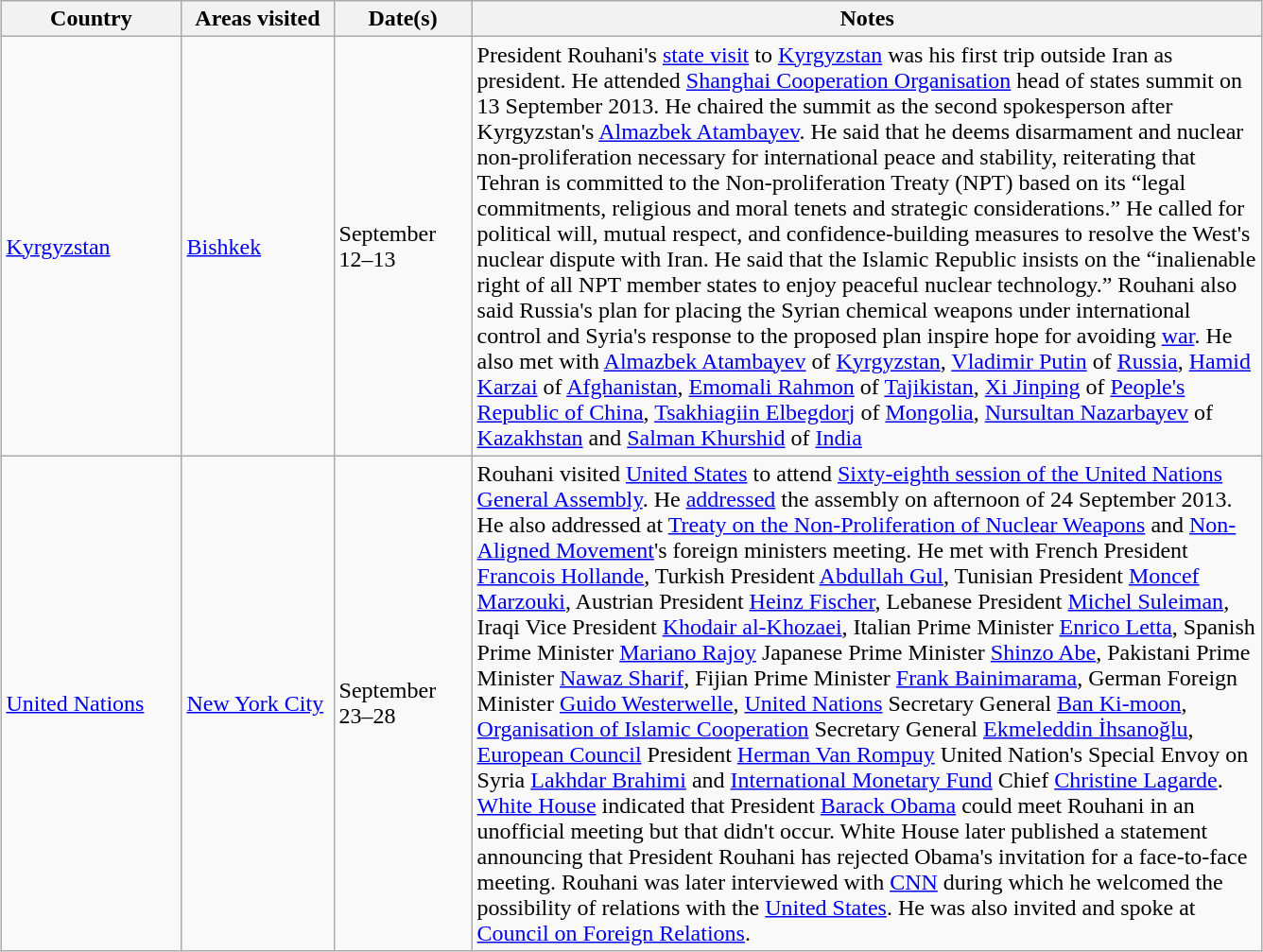<table class="wikitable" style="margin: 1em auto 1em auto">
<tr>
<th width=120>Country</th>
<th width=100>Areas visited</th>
<th width=90>Date(s)</th>
<th width=550>Notes</th>
</tr>
<tr>
<td> <a href='#'>Kyrgyzstan</a></td>
<td><a href='#'>Bishkek</a></td>
<td>September 12–13</td>
<td>President Rouhani's <a href='#'>state visit</a> to <a href='#'>Kyrgyzstan</a> was his first trip outside Iran as president. He attended <a href='#'>Shanghai Cooperation Organisation</a> head of states summit on 13 September 2013. He chaired the summit as the second spokesperson after Kyrgyzstan's <a href='#'>Almazbek Atambayev</a>. He said that he deems disarmament and nuclear non-proliferation necessary for international peace and stability, reiterating that Tehran is committed to the Non-proliferation Treaty (NPT) based on its “legal commitments, religious and moral tenets and strategic considerations.” He called for political will, mutual respect, and confidence-building measures to resolve the West's nuclear dispute with Iran. He said that the Islamic Republic insists on the “inalienable right of all NPT member states to enjoy peaceful nuclear technology.” Rouhani also said Russia's plan for placing the Syrian chemical weapons under international control and Syria's response to the proposed plan inspire hope for avoiding <a href='#'>war</a>. He also met with <a href='#'>Almazbek Atambayev</a> of <a href='#'>Kyrgyzstan</a>, <a href='#'>Vladimir Putin</a> of <a href='#'>Russia</a>, <a href='#'>Hamid Karzai</a> of <a href='#'>Afghanistan</a>, <a href='#'>Emomali Rahmon</a> of <a href='#'>Tajikistan</a>, <a href='#'>Xi Jinping</a> of <a href='#'>People's Republic of China</a>, <a href='#'>Tsakhiagiin Elbegdorj</a> of <a href='#'>Mongolia</a>, <a href='#'>Nursultan Nazarbayev</a> of <a href='#'>Kazakhstan</a> and <a href='#'>Salman Khurshid</a> of <a href='#'>India</a></td>
</tr>
<tr>
<td> <a href='#'>United Nations</a></td>
<td><a href='#'>New York City</a></td>
<td>September 23–28</td>
<td>Rouhani visited <a href='#'>United States</a> to attend <a href='#'>Sixty-eighth session of the United Nations General Assembly</a>. He <a href='#'>addressed</a> the assembly on afternoon of 24 September 2013. He also addressed at <a href='#'>Treaty on the Non-Proliferation of Nuclear Weapons</a> and <a href='#'>Non-Aligned Movement</a>'s foreign ministers meeting. He met with French President <a href='#'>Francois Hollande</a>, Turkish President <a href='#'>Abdullah Gul</a>, Tunisian President <a href='#'>Moncef Marzouki</a>, Austrian President <a href='#'>Heinz Fischer</a>, Lebanese President <a href='#'>Michel Suleiman</a>, Iraqi Vice President <a href='#'>Khodair al-Khozaei</a>, Italian Prime Minister <a href='#'>Enrico Letta</a>, Spanish Prime Minister <a href='#'>Mariano Rajoy</a> Japanese Prime Minister <a href='#'>Shinzo Abe</a>, Pakistani Prime Minister <a href='#'>Nawaz Sharif</a>, Fijian Prime Minister <a href='#'>Frank Bainimarama</a>, German Foreign Minister <a href='#'>Guido Westerwelle</a>, <a href='#'>United Nations</a> Secretary General <a href='#'>Ban Ki-moon</a>, <a href='#'>Organisation of Islamic Cooperation</a> Secretary General <a href='#'>Ekmeleddin İhsanoğlu</a>, <a href='#'>European Council</a> President <a href='#'>Herman Van Rompuy</a> United Nation's Special Envoy on Syria <a href='#'>Lakhdar Brahimi</a> and <a href='#'>International Monetary Fund</a> Chief <a href='#'>Christine Lagarde</a>. <a href='#'>White House</a> indicated that President <a href='#'>Barack Obama</a> could meet Rouhani in an unofficial meeting but that didn't occur. White House later published a statement announcing that President Rouhani has rejected Obama's invitation for a face-to-face meeting. Rouhani was later interviewed with <a href='#'>CNN</a> during which he welcomed the possibility of relations with the <a href='#'>United States</a>. He was also invited and spoke at <a href='#'>Council on Foreign Relations</a>.</td>
</tr>
</table>
